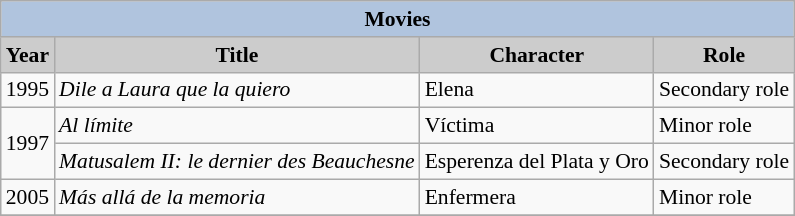<table class="wikitable" style="font-size: 90%;">
<tr>
<th colspan="4" style="background:#B0C4DE;">Movies</th>
</tr>
<tr align="center">
<th style="background: #CCCCCC;">Year</th>
<th style="background: #CCCCCC;">Title</th>
<th style="background: #CCCCCC;">Character</th>
<th style="background: #CCCCCC;">Role</th>
</tr>
<tr>
<td>1995</td>
<td><em>Dile a Laura que la quiero</em></td>
<td>Elena</td>
<td>Secondary role</td>
</tr>
<tr>
<td rowspan="2">1997</td>
<td><em>Al límite</em></td>
<td>Víctima</td>
<td>Minor role</td>
</tr>
<tr>
<td><em>Matusalem II: le dernier des Beauchesne</em></td>
<td>Esperenza del Plata y Oro</td>
<td>Secondary role</td>
</tr>
<tr>
<td>2005</td>
<td><em>Más allá de la memoria</em></td>
<td>Enfermera</td>
<td>Minor role</td>
</tr>
<tr>
</tr>
</table>
